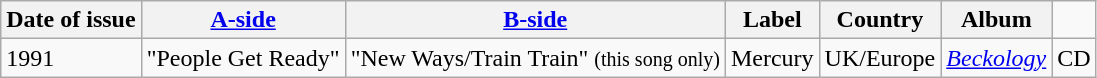<table class="wikitable">
<tr>
<th>Date of issue</th>
<th><a href='#'>A-side</a></th>
<th><a href='#'>B-side</a></th>
<th>Label</th>
<th>Country</th>
<th>Album</th>
</tr>
<tr>
<td>1991</td>
<td>"People Get Ready" <br></td>
<td>"New Ways/Train Train" <small>(this song only)</small></td>
<td>Mercury</td>
<td>UK/Europe</td>
<td><em><a href='#'>Beckology</a></em></td>
<td align="center">CD</td>
</tr>
</table>
